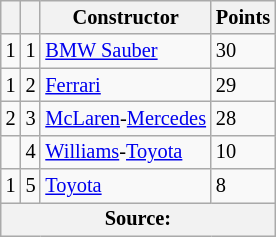<table class="wikitable" style="font-size: 85%;">
<tr>
<th></th>
<th></th>
<th>Constructor</th>
<th>Points</th>
</tr>
<tr>
<td> 1</td>
<td align="center">1</td>
<td> <a href='#'>BMW Sauber</a></td>
<td>30</td>
</tr>
<tr>
<td> 1</td>
<td align="center">2</td>
<td> <a href='#'>Ferrari</a></td>
<td>29</td>
</tr>
<tr>
<td> 2</td>
<td align="center">3</td>
<td> <a href='#'>McLaren</a>-<a href='#'>Mercedes</a></td>
<td>28</td>
</tr>
<tr>
<td></td>
<td align="center">4</td>
<td> <a href='#'>Williams</a>-<a href='#'>Toyota</a></td>
<td>10</td>
</tr>
<tr>
<td> 1</td>
<td align="center">5</td>
<td> <a href='#'>Toyota</a></td>
<td>8</td>
</tr>
<tr>
<th colspan=4>Source:</th>
</tr>
</table>
